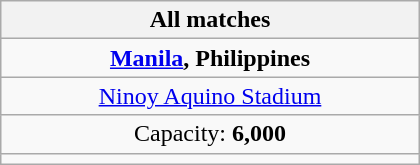<table class="wikitable" style="text-align:center" width=280>
<tr>
<th>All matches</th>
</tr>
<tr>
<td><strong><a href='#'>Manila</a>, Philippines</strong></td>
</tr>
<tr>
<td><a href='#'>Ninoy Aquino Stadium</a></td>
</tr>
<tr>
<td>Capacity: <strong>6,000</strong></td>
</tr>
<tr>
<td></td>
</tr>
</table>
